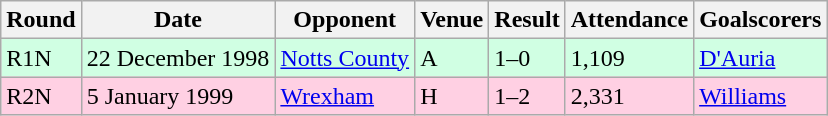<table class="wikitable">
<tr>
<th>Round</th>
<th>Date</th>
<th>Opponent</th>
<th>Venue</th>
<th>Result</th>
<th>Attendance</th>
<th>Goalscorers</th>
</tr>
<tr style="background-color: #d0ffe3;">
<td>R1N</td>
<td>22 December 1998</td>
<td><a href='#'>Notts County</a></td>
<td>A</td>
<td>1–0</td>
<td>1,109</td>
<td><a href='#'>D'Auria</a></td>
</tr>
<tr style="background-color: #ffd0e3;">
<td>R2N</td>
<td>5 January 1999</td>
<td><a href='#'>Wrexham</a></td>
<td>H</td>
<td>1–2</td>
<td>2,331</td>
<td><a href='#'>Williams</a></td>
</tr>
</table>
